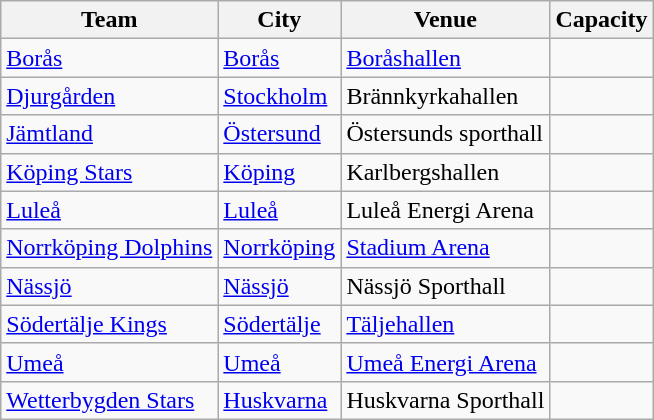<table class="wikitable sortable">
<tr>
<th>Team</th>
<th>City</th>
<th>Venue</th>
<th>Capacity</th>
</tr>
<tr>
<td><a href='#'>Borås</a></td>
<td><a href='#'>Borås</a></td>
<td><a href='#'>Boråshallen</a></td>
<td></td>
</tr>
<tr>
<td><a href='#'>Djurgården</a></td>
<td><a href='#'>Stockholm</a></td>
<td>Brännkyrkahallen</td>
<td></td>
</tr>
<tr>
<td><a href='#'>Jämtland</a></td>
<td><a href='#'>Östersund</a></td>
<td>Östersunds sporthall</td>
<td></td>
</tr>
<tr>
<td><a href='#'>Köping Stars</a></td>
<td><a href='#'>Köping</a></td>
<td>Karlbergshallen</td>
<td></td>
</tr>
<tr>
<td><a href='#'>Luleå</a></td>
<td><a href='#'>Luleå</a></td>
<td>Luleå Energi Arena</td>
<td></td>
</tr>
<tr>
<td><a href='#'>Norrköping Dolphins</a></td>
<td><a href='#'>Norrköping</a></td>
<td><a href='#'>Stadium Arena</a></td>
<td></td>
</tr>
<tr>
<td><a href='#'>Nässjö</a></td>
<td><a href='#'>Nässjö</a></td>
<td>Nässjö Sporthall</td>
<td></td>
</tr>
<tr>
<td><a href='#'>Södertälje Kings</a></td>
<td><a href='#'>Södertälje</a></td>
<td><a href='#'>Täljehallen</a></td>
<td></td>
</tr>
<tr>
<td><a href='#'>Umeå</a></td>
<td><a href='#'>Umeå</a></td>
<td><a href='#'>Umeå Energi Arena</a></td>
<td></td>
</tr>
<tr>
<td><a href='#'>Wetterbygden Stars</a></td>
<td><a href='#'>Huskvarna</a></td>
<td>Huskvarna Sporthall</td>
<td></td>
</tr>
</table>
